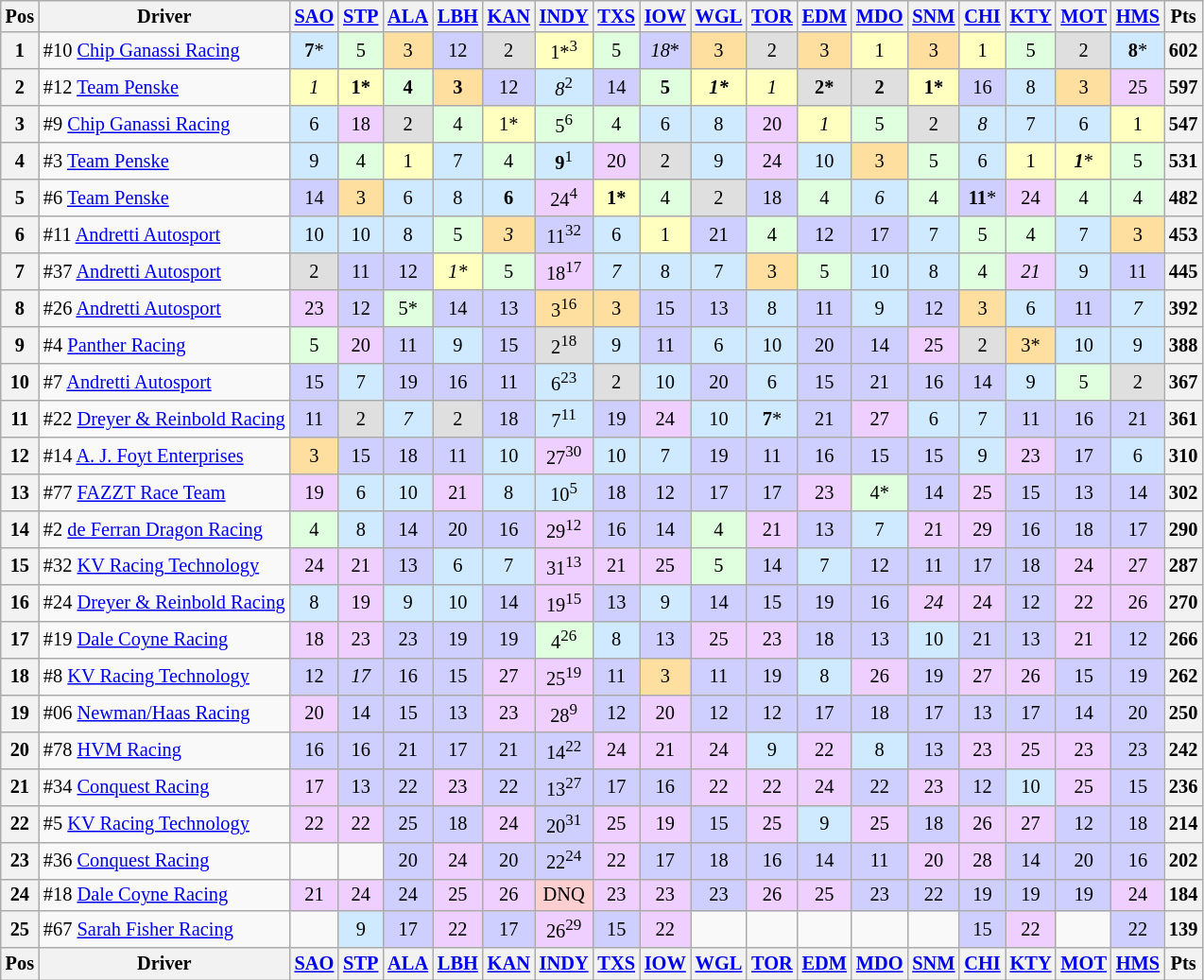<table class="wikitable" style="font-size: 85%; text-align:center">
<tr valign="top">
<th valign="middle">Pos</th>
<th valign="middle">Driver</th>
<th><a href='#'>SAO</a></th>
<th><a href='#'>STP</a></th>
<th><a href='#'>ALA</a></th>
<th><a href='#'>LBH</a></th>
<th><a href='#'>KAN</a></th>
<th><a href='#'>INDY</a></th>
<th><a href='#'>TXS</a></th>
<th><a href='#'>IOW</a></th>
<th><a href='#'>WGL</a></th>
<th><a href='#'>TOR</a></th>
<th><a href='#'>EDM</a></th>
<th><a href='#'>MDO</a></th>
<th><a href='#'>SNM</a></th>
<th><a href='#'>CHI</a></th>
<th><a href='#'>KTY</a></th>
<th><a href='#'>MOT</a></th>
<th><a href='#'>HMS</a></th>
<th valign="middle">Pts</th>
</tr>
<tr>
<th>1</th>
<td align="left">#10 <a href='#'>Chip Ganassi Racing</a></td>
<td style="background:#CFEAFF;"><strong>7</strong>*</td>
<td style="background:#DFFFDF;">5</td>
<td style="background:#FFDF9F;">3</td>
<td style="background:#CFCFFF;">12</td>
<td style="background:#DFDFDF;">2</td>
<td style="background:#FFFFBF;">1*<sup>3</sup></td>
<td style="background:#DFFFDF;">5</td>
<td style="background:#CFCFFF;"><em>18</em>*</td>
<td style="background:#FFDF9F;">3</td>
<td style="background:#DFDFDF;">2</td>
<td style="background:#FFDF9F;">3</td>
<td style="background:#FFFFBF;">1</td>
<td style="background:#FFDF9F;">3</td>
<td style="background:#FFFFBF;">1</td>
<td style="background:#DFFFDF;">5</td>
<td style="background:#DFDFDF;">2</td>
<td style="background:#CFEAFF;"><strong>8</strong>*</td>
<th>602</th>
</tr>
<tr>
<th>2</th>
<td align="left">#12 <a href='#'>Team Penske</a></td>
<td style="background:#FFFFBF;"><em>1</em></td>
<td style="background:#FFFFBF;"><strong>1*</strong></td>
<td style="background:#DFFFDF;"><strong>4</strong></td>
<td style="background:#FFDF9F;"><strong>3</strong></td>
<td style="background:#CFCFFF;">12</td>
<td style="background:#CFEAFF;"><em>8</em><sup>2</sup></td>
<td style="background:#CFCFFF;">14</td>
<td style="background:#DFFFDF;"><strong>5</strong></td>
<td style="background:#FFFFBF;"><strong><em>1*</em></strong></td>
<td style="background:#FFFFBF;"><em>1</em></td>
<td style="background:#DFDFDF;"><strong>2*</strong></td>
<td style="background:#DFDFDF;"><strong>2</strong></td>
<td style="background:#FFFFBF;"><strong>1*</strong></td>
<td style="background:#CFCFFF;">16</td>
<td style="background:#CFEAFF;">8</td>
<td style="background:#FFDF9F;">3</td>
<td style="background:#EFCFFF;">25</td>
<th>597</th>
</tr>
<tr>
<th>3</th>
<td align="left">#9 <a href='#'>Chip Ganassi Racing</a></td>
<td style="background:#CFEAFF;">6</td>
<td style="background:#EFCFFF;">18</td>
<td style="background:#DFDFDF;">2</td>
<td style="background:#DFFFDF;">4</td>
<td style="background:#FFFFBF;">1*</td>
<td style="background:#DFFFDF;">5<sup>6</sup></td>
<td style="background:#DFFFDF;">4</td>
<td style="background:#CFEAFF;">6</td>
<td style="background:#CFEAFF;">8</td>
<td style="background:#EFCFFF;">20</td>
<td style="background:#FFFFBF;"><em>1</em></td>
<td style="background:#DFFFDF;">5</td>
<td style="background:#DFDFDF;">2</td>
<td style="background:#CFEAFF;"><em>8</em></td>
<td style="background:#CFEAFF;">7</td>
<td style="background:#CFEAFF;">6</td>
<td style="background:#FFFFBF;">1</td>
<th>547</th>
</tr>
<tr>
<th>4</th>
<td align="left">#3 <a href='#'>Team Penske</a></td>
<td style="background:#CFEAFF;">9</td>
<td style="background:#DFFFDF;">4</td>
<td style="background:#FFFFBF;">1</td>
<td style="background:#CFEAFF;">7</td>
<td style="background:#DFFFDF;">4</td>
<td style="background:#CFEAFF;"><strong>9</strong><sup>1</sup></td>
<td style="background:#EFCFFF;">20</td>
<td style="background:#DFDFDF;">2</td>
<td style="background:#CFEAFF;">9</td>
<td style="background:#EFCFFF;">24</td>
<td style="background:#CFEAFF;">10</td>
<td style="background:#FFDF9F;">3</td>
<td style="background:#DFFFDF;">5</td>
<td style="background:#CFEAFF;">6</td>
<td style="background:#FFFFBF;">1</td>
<td style="background:#FFFFBF;"><strong><em>1</em></strong>*</td>
<td style="background:#DFFFDF;">5</td>
<th>531</th>
</tr>
<tr>
<th>5</th>
<td align="left">#6 <a href='#'>Team Penske</a></td>
<td style="background:#CFCFFF;">14</td>
<td style="background:#FFDF9F;">3</td>
<td style="background:#CFEAFF;">6</td>
<td style="background:#CFEAFF;">8</td>
<td style="background:#CFEAFF;"><strong>6</strong></td>
<td style="background:#EFCFFF;">24<sup>4</sup></td>
<td style="background:#FFFFBF;"><strong>1*</strong></td>
<td style="background:#DFFFDF;">4</td>
<td style="background:#DFDFDF;">2</td>
<td style="background:#CFCFFF;">18</td>
<td style="background:#DFFFDF;">4</td>
<td style="background:#CFEAFF;"><em>6</em></td>
<td style="background:#DFFFDF;">4</td>
<td style="background:#CFCFFF;"><strong>11</strong>*</td>
<td style="background:#EFCFFF;">24</td>
<td style="background:#DFFFDF;">4</td>
<td style="background:#DFFFDF;">4</td>
<th>482</th>
</tr>
<tr>
<th>6</th>
<td align="left">#11 <a href='#'>Andretti Autosport</a></td>
<td style="background:#CFEAFF;">10</td>
<td style="background:#CFEAFF;">10</td>
<td style="background:#CFEAFF;">8</td>
<td style="background:#DFFFDF;">5</td>
<td style="background:#FFDF9F;"><em>3</em></td>
<td style="background:#CFCFFF;">11<sup>32</sup></td>
<td style="background:#CFEAFF;">6</td>
<td style="background:#FFFFBF;">1</td>
<td style="background:#CFCFFF;">21</td>
<td style="background:#DFFFDF;">4</td>
<td style="background:#CFCFFF;">12</td>
<td style="background:#CFCFFF;">17</td>
<td style="background:#CFEAFF;">7</td>
<td style="background:#DFFFDF;">5</td>
<td style="background:#DFFFDF;">4</td>
<td style="background:#CFEAFF;">7</td>
<td style="background:#FFDF9F;">3</td>
<th>453</th>
</tr>
<tr>
<th>7</th>
<td align="left">#37 <a href='#'>Andretti Autosport</a></td>
<td style="background:#DFDFDF;">2</td>
<td style="background:#CFCFFF;">11</td>
<td style="background:#CFCFFF;">12</td>
<td style="background:#FFFFBF;"><em>1*</em></td>
<td style="background:#DFFFDF;">5</td>
<td style="background:#EFCFFF;">18<sup>17</sup></td>
<td style="background:#CFEAFF;"><em>7</em></td>
<td style="background:#CFEAFF;">8</td>
<td style="background:#CFEAFF;">7</td>
<td style="background:#FFDF9F;">3</td>
<td style="background:#DFFFDF;">5</td>
<td style="background:#CFEAFF;">10</td>
<td style="background:#CFEAFF;">8</td>
<td style="background:#DFFFDF;">4</td>
<td style="background:#EFCFFF;"><em>21</em></td>
<td style="background:#CFEAFF;">9</td>
<td style="background:#CFCFFF;">11</td>
<th>445</th>
</tr>
<tr>
<th>8</th>
<td align="left">#26 <a href='#'>Andretti Autosport</a></td>
<td style="background:#EFCFFF;">23</td>
<td style="background:#CFCFFF;">12</td>
<td style="background:#DFFFDF;">5*</td>
<td style="background:#CFCFFF;">14</td>
<td style="background:#CFCFFF;">13</td>
<td style="background:#FFDF9F;">3<sup>16</sup></td>
<td style="background:#FFDF9F;">3</td>
<td style="background:#CFCFFF;">15</td>
<td style="background:#CFCFFF;">13</td>
<td style="background:#CFEAFF;">8</td>
<td style="background:#CFCFFF;">11</td>
<td style="background:#CFEAFF;">9</td>
<td style="background:#CFCFFF;">12</td>
<td style="background:#FFDF9F;">3</td>
<td style="background:#CFEAFF;">6</td>
<td style="background:#CFCFFF;">11</td>
<td style="background:#CFEAFF;"><em>7</em></td>
<th>392</th>
</tr>
<tr>
<th>9</th>
<td align="left">#4 <a href='#'>Panther Racing</a></td>
<td style="background:#DFFFDF;">5</td>
<td style="background:#EFCFFF;">20</td>
<td style="background:#CFCFFF;">11</td>
<td style="background:#CFEAFF;">9</td>
<td style="background:#CFCFFF;">15</td>
<td style="background:#DFDFDF;">2<sup>18</sup></td>
<td style="background:#CFEAFF;">9</td>
<td style="background:#CFCFFF;">11</td>
<td style="background:#CFEAFF;">6</td>
<td style="background:#CFEAFF;">10</td>
<td style="background:#CFCFFF;">20</td>
<td style="background:#CFCFFF;">14</td>
<td style="background:#EFCFFF;">25</td>
<td style="background:#DFDFDF;">2</td>
<td style="background:#FFDF9F;">3*</td>
<td style="background:#CFEAFF;">10</td>
<td style="background:#CFEAFF;">9</td>
<th>388</th>
</tr>
<tr>
<th>10</th>
<td align="left">#7 <a href='#'>Andretti Autosport</a></td>
<td style="background:#CFCFFF;">15</td>
<td style="background:#CFEAFF;">7</td>
<td style="background:#CFCFFF;">19</td>
<td style="background:#CFCFFF;">16</td>
<td style="background:#CFCFFF;">11</td>
<td style="background:#CFEAFF;">6<sup>23</sup></td>
<td style="background:#DFDFDF;">2</td>
<td style="background:#CFEAFF;">10</td>
<td style="background:#CFCFFF;">20</td>
<td style="background:#CFEAFF;">6</td>
<td style="background:#CFCFFF;">15</td>
<td style="background:#CFCFFF;">21</td>
<td style="background:#CFCFFF;">16</td>
<td style="background:#CFCFFF;">14</td>
<td style="background:#CFEAFF;">9</td>
<td style="background:#DFFFDF;">5</td>
<td style="background:#DFDFDF;">2</td>
<th>367</th>
</tr>
<tr>
<th>11</th>
<td align="left">#22 <a href='#'>Dreyer & Reinbold Racing</a></td>
<td style="background:#CFCFFF;">11</td>
<td style="background:#DFDFDF;">2</td>
<td style="background:#CFEAFF;"><em>7</em></td>
<td style="background:#DFDFDF;">2</td>
<td style="background:#CFCFFF;">18</td>
<td style="background:#CFEAFF;">7<sup>11</sup></td>
<td style="background:#CFCFFF;">19</td>
<td style="background:#EFCFFF;">24</td>
<td style="background:#CFEAFF;">10</td>
<td style="background:#CFEAFF;"><strong>7</strong>*</td>
<td style="background:#CFCFFF;">21</td>
<td style="background:#EFCFFF;">27</td>
<td style="background:#CFEAFF;">6</td>
<td style="background:#CFEAFF;">7</td>
<td style="background:#CFCFFF;">11</td>
<td style="background:#CFCFFF;">16</td>
<td style="background:#CFCFFF;">21</td>
<th>361</th>
</tr>
<tr>
<th>12</th>
<td align="left">#14 <a href='#'>A. J. Foyt Enterprises</a></td>
<td style="background:#FFDF9F;">3</td>
<td style="background:#CFCFFF;">15</td>
<td style="background:#CFCFFF;">18</td>
<td style="background:#CFCFFF;">11</td>
<td style="background:#CFEAFF;">10</td>
<td style="background:#EFCFFF;">27<sup>30</sup></td>
<td style="background:#CFEAFF;">10</td>
<td style="background:#CFEAFF;">7</td>
<td style="background:#CFCFFF;">19</td>
<td style="background:#CFCFFF;">11</td>
<td style="background:#CFCFFF;">16</td>
<td style="background:#CFCFFF;">15</td>
<td style="background:#CFCFFF;">15</td>
<td style="background:#CFEAFF;">9</td>
<td style="background:#EFCFFF;">23</td>
<td style="background:#CFCFFF;">17</td>
<td style="background:#CFEAFF;">6</td>
<th>310</th>
</tr>
<tr>
<th>13</th>
<td align="left">#77 <a href='#'>FAZZT Race Team</a></td>
<td style="background:#EFCFFF;">19</td>
<td style="background:#CFEAFF;">6</td>
<td style="background:#CFEAFF;">10</td>
<td style="background:#EFCFFF;">21</td>
<td style="background:#CFEAFF;">8</td>
<td style="background:#CFEAFF;">10<sup>5</sup></td>
<td style="background:#CFCFFF;">18</td>
<td style="background:#CFCFFF;">12</td>
<td style="background:#CFCFFF;">17</td>
<td style="background:#CFCFFF;">17</td>
<td style="background:#EFCFFF;">23</td>
<td style="background:#DFFFDF;">4*</td>
<td style="background:#CFCFFF;">14</td>
<td style="background:#EFCFFF;">25</td>
<td style="background:#CFCFFF;">15</td>
<td style="background:#CFCFFF;">13</td>
<td style="background:#CFCFFF;">14</td>
<th>302</th>
</tr>
<tr>
<th>14</th>
<td align="left">#2 <a href='#'>de Ferran Dragon Racing</a></td>
<td style="background:#DFFFDF;">4</td>
<td style="background:#CFEAFF;">8</td>
<td style="background:#CFCFFF;">14</td>
<td style="background:#CFCFFF;">20</td>
<td style="background:#CFCFFF;">16</td>
<td style="background:#EFCFFF;">29<sup>12</sup></td>
<td style="background:#CFCFFF;">16</td>
<td style="background:#CFCFFF;">14</td>
<td style="background:#DFFFDF;">4</td>
<td style="background:#EFCFFF;">21</td>
<td style="background:#CFCFFF;">13</td>
<td style="background:#CFEAFF;">7</td>
<td style="background:#EFCFFF;">21</td>
<td style="background:#EFCFFF;">29</td>
<td style="background:#CFCFFF;">16</td>
<td style="background:#CFCFFF;">18</td>
<td style="background:#CFCFFF;">17</td>
<th>290</th>
</tr>
<tr>
<th>15</th>
<td align="left">#32 <a href='#'>KV Racing Technology</a></td>
<td style="background:#EFCFFF;">24</td>
<td style="background:#EFCFFF;">21</td>
<td style="background:#CFCFFF;">13</td>
<td style="background:#CFEAFF;">6</td>
<td style="background:#CFEAFF;">7</td>
<td style="background:#EFCFFF;">31<sup>13</sup></td>
<td style="background:#EFCFFF;">21</td>
<td style="background:#EFCFFF;">25</td>
<td style="background:#DFFFDF;">5</td>
<td style="background:#CFCFFF;">14</td>
<td style="background:#CFEAFF;">7</td>
<td style="background:#CFCFFF;">12</td>
<td style="background:#CFCFFF;">11</td>
<td style="background:#CFCFFF;">17</td>
<td style="background:#CFCFFF;">18</td>
<td style="background:#EFCFFF;">24</td>
<td style="background:#EFCFFF;">27</td>
<th>287</th>
</tr>
<tr>
<th>16</th>
<td align="left">#24 <a href='#'>Dreyer & Reinbold Racing</a></td>
<td style="background:#CFEAFF;">8</td>
<td style="background:#EFCFFF;">19</td>
<td style="background:#CFEAFF;">9</td>
<td style="background:#CFEAFF;">10</td>
<td style="background:#CFCFFF;">14</td>
<td style="background:#EFCFFF;">19<sup>15</sup></td>
<td style="background:#CFCFFF;">13</td>
<td style="background:#CFEAFF;">9</td>
<td style="background:#CFCFFF;">14</td>
<td style="background:#CFCFFF;">15</td>
<td style="background:#CFCFFF;">19</td>
<td style="background:#CFCFFF;">16</td>
<td style="background:#EFCFFF;"><em>24</em></td>
<td style="background:#EFCFFF;">24</td>
<td style="background:#CFCFFF;">12</td>
<td style="background:#EFCFFF;">22</td>
<td style="background:#EFCFFF;">26</td>
<th>270</th>
</tr>
<tr>
<th>17</th>
<td style="text-align:left">#19 <a href='#'>Dale Coyne Racing</a></td>
<td style="background:#EFCFFF;">18</td>
<td style="background:#EFCFFF;">23</td>
<td style="background:#CFCFFF;">23</td>
<td style="background:#CFCFFF;">19</td>
<td style="background:#CFCFFF;">19</td>
<td style="background:#DFFFDF;">4<sup>26</sup></td>
<td style="background:#CFEAFF;">8</td>
<td style="background:#CFCFFF;">13</td>
<td style="background:#EFCFFF;">25</td>
<td style="background:#EFCFFF;">23</td>
<td style="background:#CFCFFF;">18</td>
<td style="background:#CFCFFF;">13</td>
<td style="background:#CFEAFF;">10</td>
<td style="background:#CFCFFF;">21</td>
<td style="background:#CFCFFF;">13</td>
<td style="background:#EFCFFF;">21</td>
<td style="background:#CFCFFF;">12</td>
<th>266</th>
</tr>
<tr>
<th>18</th>
<td align="left">#8 <a href='#'>KV Racing Technology</a></td>
<td style="background:#CFCFFF;">12</td>
<td style="background:#CFCFFF;"><em>17</em></td>
<td style="background:#CFCFFF;">16</td>
<td style="background:#CFCFFF;">15</td>
<td style="background:#EFCFFF;">27</td>
<td style="background:#EFCFFF;">25<sup>19</sup></td>
<td style="background:#CFCFFF;">11</td>
<td style="background:#FFDF9F;">3</td>
<td style="background:#CFCFFF;">11</td>
<td style="background:#CFCFFF;">19</td>
<td style="background:#CFEAFF;">8</td>
<td style="background:#EFCFFF;">26</td>
<td style="background:#CFCFFF;">19</td>
<td style="background:#EFCFFF;">27</td>
<td style="background:#EFCFFF;">26</td>
<td style="background:#CFCFFF;">15</td>
<td style="background:#CFCFFF;">19</td>
<th>262</th>
</tr>
<tr>
<th>19</th>
<td align="left">#06 <a href='#'>Newman/Haas Racing</a></td>
<td style="background:#EFCFFF;">20</td>
<td style="background:#CFCFFF;">14</td>
<td style="background:#CFCFFF;">15</td>
<td style="background:#CFCFFF;">13</td>
<td style="background:#EFCFFF;">23</td>
<td style="background:#EFCFFF;">28<sup>9</sup></td>
<td style="background:#CFCFFF;">12</td>
<td style="background:#EFCFFF;">20</td>
<td style="background:#CFCFFF;">12</td>
<td style="background:#CFCFFF;">12</td>
<td style="background:#CFCFFF;">17</td>
<td style="background:#CFCFFF;">18</td>
<td style="background:#CFCFFF;">17</td>
<td style="background:#CFCFFF;">13</td>
<td style="background:#CFCFFF;">17</td>
<td style="background:#CFCFFF;">14</td>
<td style="background:#CFCFFF;">20</td>
<th>250</th>
</tr>
<tr>
<th>20</th>
<td style="text-align:left">#78 <a href='#'>HVM Racing</a></td>
<td style="background:#CFCFFF;">16</td>
<td style="background:#CFCFFF;">16</td>
<td style="background:#CFCFFF;">21</td>
<td style="background:#CFCFFF;">17</td>
<td style="background:#CFCFFF;">21</td>
<td style="background:#CFCFFF;">14<sup>22</sup></td>
<td style="background:#EFCFFF;">24</td>
<td style="background:#EFCFFF;">21</td>
<td style="background:#EFCFFF;">24</td>
<td style="background:#CFEAFF;">9</td>
<td style="background:#EFCFFF;">22</td>
<td style="background:#CFEAFF;">8</td>
<td style="background:#CFCFFF;">13</td>
<td style="background:#EFCFFF;">23</td>
<td style="background:#EFCFFF;">25</td>
<td style="background:#EFCFFF;">23</td>
<td style="background:#CFCFFF;">23</td>
<th>242</th>
</tr>
<tr>
<th>21</th>
<td style="text-align:left">#34 <a href='#'>Conquest Racing</a></td>
<td style="background:#EFCFFF;">17</td>
<td style="background:#CFCFFF;">13</td>
<td style="background:#CFCFFF;">22</td>
<td style="background:#EFCFFF;">23</td>
<td style="background:#CFCFFF;">22</td>
<td style="background:#CFCFFF;">13<sup>27</sup></td>
<td style="background:#CFCFFF;">17</td>
<td style="background:#CFCFFF;">16</td>
<td style="background:#EFCFFF;">22</td>
<td style="background:#EFCFFF;">22</td>
<td style="background:#EFCFFF;">24</td>
<td style="background:#CFCFFF;">22</td>
<td style="background:#EFCFFF;">23</td>
<td style="background:#CFCFFF;">12</td>
<td style="background:#CFEAFF;">10</td>
<td style="background:#EFCFFF;">25</td>
<td style="background:#CFCFFF;">15</td>
<th>236</th>
</tr>
<tr>
<th>22</th>
<td style="text-align:left">#5 <a href='#'>KV Racing Technology</a></td>
<td style="background:#EFCFFF;">22</td>
<td style="background:#EFCFFF;">22</td>
<td style="background:#CFCFFF;">25</td>
<td style="background:#CFCFFF;">18</td>
<td style="background:#EFCFFF;">24</td>
<td style="background:#CFCFFF;">20<sup>31</sup></td>
<td style="background:#EFCFFF;">25</td>
<td style="background:#EFCFFF;">19</td>
<td style="background:#CFCFFF;">15</td>
<td style="background:#EFCFFF;">25</td>
<td style="background:#CFEAFF;">9</td>
<td style="background:#EFCFFF;">25</td>
<td style="background:#CFCFFF;">18</td>
<td style="background:#EFCFFF;">26</td>
<td style="background:#EFCFFF;">27</td>
<td style="background:#CFCFFF;">12</td>
<td style="background:#CFCFFF;">18</td>
<th>214</th>
</tr>
<tr>
<th>23</th>
<td style="text-align:left">#36 <a href='#'>Conquest Racing</a></td>
<td></td>
<td></td>
<td style="background:#CFCFFF;">20</td>
<td style="background:#EFCFFF;">24</td>
<td style="background:#CFCFFF;">20</td>
<td style="background:#CFCFFF;">22<sup>24</sup></td>
<td style="background:#EFCFFF;">22</td>
<td style="background:#CFCFFF;">17</td>
<td style="background:#CFCFFF;">18</td>
<td style="background:#CFCFFF;">16</td>
<td style="background:#CFCFFF;">14</td>
<td style="background:#CFCFFF;">11</td>
<td style="background:#EFCFFF;">20</td>
<td style="background:#EFCFFF;">28</td>
<td style="background:#CFCFFF;">14</td>
<td style="background:#CFCFFF;">20</td>
<td style="background:#CFCFFF;">16</td>
<th>202</th>
</tr>
<tr>
<th>24</th>
<td align="left">#18 <a href='#'>Dale Coyne Racing</a></td>
<td style="background:#EFCFFF;">21</td>
<td style="background:#EFCFFF;">24</td>
<td style="background:#CFCFFF;">24</td>
<td style="background:#EFCFFF;">25</td>
<td style="background:#EFCFFF;">26</td>
<td style="background:#FFCFCF;">DNQ</td>
<td style="background:#EFCFFF;">23</td>
<td style="background:#EFCFFF;">23</td>
<td style="background:#CFCFFF;">23</td>
<td style="background:#EFCFFF;">26</td>
<td style="background:#EFCFFF;">25</td>
<td style="background:#CFCFFF;">23</td>
<td style="background:#CFCFFF;">22</td>
<td style="background:#CFCFFF;">19</td>
<td style="background:#CFCFFF;">19</td>
<td style="background:#CFCFFF;">19</td>
<td style="background:#EFCFFF;">24</td>
<th>184</th>
</tr>
<tr>
<th>25</th>
<td align="left">#67 <a href='#'>Sarah Fisher Racing</a></td>
<td></td>
<td style="background:#CFEAFF;">9</td>
<td style="background:#CFCFFF;">17</td>
<td style="background:#EFCFFF;">22</td>
<td style="background:#CFCFFF;">17</td>
<td style="background:#EFCFFF;">26<sup>29</sup></td>
<td style="background:#CFCFFF;">15</td>
<td style="background:#EFCFFF;">22</td>
<td></td>
<td></td>
<td></td>
<td></td>
<td></td>
<td style="background:#CFCFFF;">15</td>
<td style="background:#EFCFFF;">22</td>
<td></td>
<td style="background:#CFCFFF;">22</td>
<th>139</th>
</tr>
<tr>
<th>Pos</th>
<th>Driver</th>
<th><a href='#'>SAO</a></th>
<th><a href='#'>STP</a></th>
<th><a href='#'>ALA</a></th>
<th><a href='#'>LBH</a></th>
<th><a href='#'>KAN</a></th>
<th><a href='#'>INDY</a></th>
<th><a href='#'>TXS</a></th>
<th><a href='#'>IOW</a></th>
<th><a href='#'>WGL</a></th>
<th><a href='#'>TOR</a></th>
<th><a href='#'>EDM</a></th>
<th><a href='#'>MDO</a></th>
<th><a href='#'>SNM</a></th>
<th><a href='#'>CHI</a></th>
<th><a href='#'>KTY</a></th>
<th><a href='#'>MOT</a></th>
<th><a href='#'>HMS</a></th>
<th>Pts</th>
</tr>
</table>
